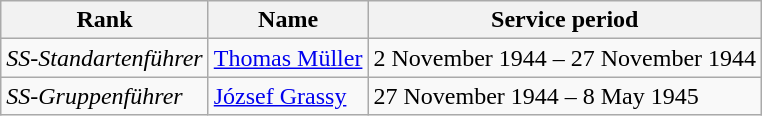<table class="wikitable">
<tr>
<th>Rank</th>
<th>Name</th>
<th>Service period</th>
</tr>
<tr>
<td><em>SS-Standartenführer</em></td>
<td><a href='#'>Thomas Müller</a></td>
<td>2 November 1944 – 27 November 1944</td>
</tr>
<tr>
<td><em>SS-Gruppenführer</em></td>
<td><a href='#'>József Grassy</a></td>
<td>27 November 1944 – 8 May 1945</td>
</tr>
</table>
